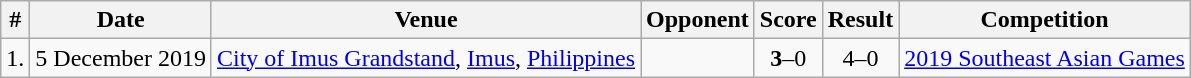<table class="wikitable">
<tr>
<th>#</th>
<th>Date</th>
<th>Venue</th>
<th>Opponent</th>
<th>Score</th>
<th>Result</th>
<th>Competition</th>
</tr>
<tr>
<td>1.</td>
<td>5 December 2019</td>
<td><a href='#'>City of Imus Grandstand</a>, <a href='#'>Imus</a>, <a href='#'>Philippines</a></td>
<td></td>
<td align=center><strong>3</strong>–0</td>
<td align=center>4–0</td>
<td><a href='#'>2019 Southeast Asian Games</a></td>
</tr>
</table>
